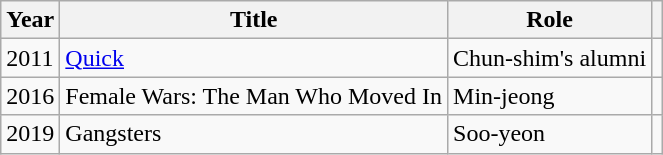<table class="wikitable">
<tr>
<th>Year</th>
<th>Title</th>
<th>Role</th>
<th></th>
</tr>
<tr>
<td>2011</td>
<td><a href='#'>Quick</a></td>
<td>Chun-shim's alumni</td>
<td></td>
</tr>
<tr>
<td>2016</td>
<td>Female Wars: The Man Who Moved In</td>
<td>Min-jeong</td>
<td></td>
</tr>
<tr>
<td>2019</td>
<td>Gangsters</td>
<td>Soo-yeon</td>
<td></td>
</tr>
</table>
